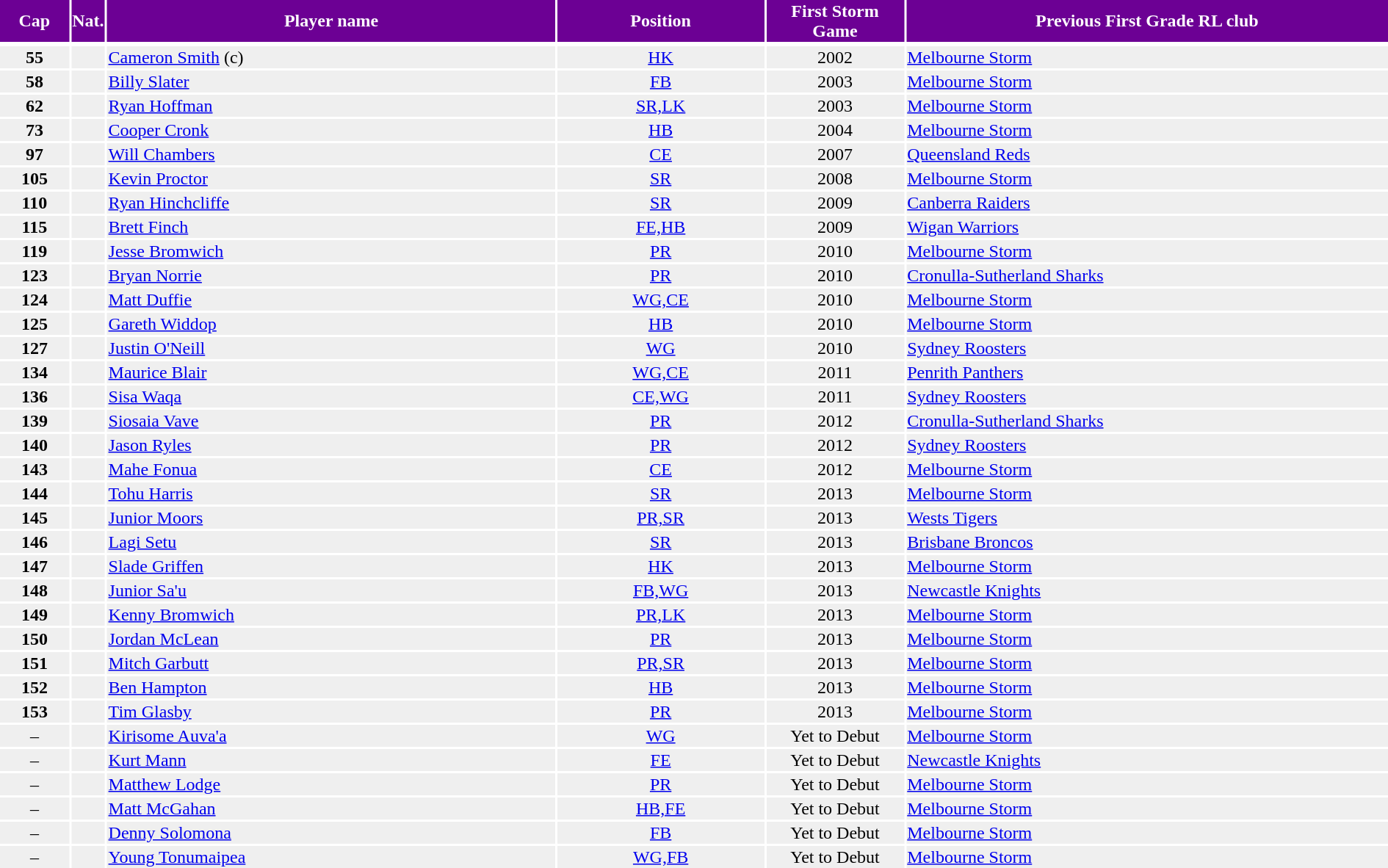<table width=100%>
<tr bgcolor=#6C0094 style="color:#FFFFFF">
<th width=5%>Cap </th>
<th width=1%>Nat.</th>
<th !width=30%>Player name</th>
<th width=15%>Position</th>
<th width=10%>First Storm Game</th>
<th width=35%>Previous First Grade RL club </th>
</tr>
<tr>
</tr>
<tr bgcolor=#EFEFEF>
<td align=center><strong>55</strong></td>
<td align=center></td>
<td><a href='#'>Cameron Smith</a> (c)</td>
<td align=center><a href='#'>HK</a></td>
<td align=center>2002</td>
<td> <a href='#'>Melbourne Storm</a></td>
</tr>
<tr bgcolor=#EFEFEF>
<td align=center><strong>58</strong></td>
<td align=center></td>
<td><a href='#'>Billy Slater</a></td>
<td align=center><a href='#'>FB</a></td>
<td align=center>2003</td>
<td> <a href='#'>Melbourne Storm</a></td>
</tr>
<tr bgcolor=#EFEFEF>
<td align=center><strong>62</strong></td>
<td align=center></td>
<td><a href='#'>Ryan Hoffman</a></td>
<td align=center><a href='#'>SR,LK</a></td>
<td align=center>2003</td>
<td> <a href='#'>Melbourne Storm</a></td>
</tr>
<tr bgcolor=#EFEFEF>
<td align=center><strong>73</strong></td>
<td align=center></td>
<td><a href='#'>Cooper Cronk</a></td>
<td align=center><a href='#'>HB</a></td>
<td align=center>2004</td>
<td> <a href='#'>Melbourne Storm</a></td>
</tr>
<tr bgcolor=#EFEFEF>
<td align=center><strong>97</strong></td>
<td align=center></td>
<td><a href='#'>Will Chambers</a></td>
<td align=center><a href='#'>CE</a></td>
<td align=center>2007</td>
<td> <a href='#'>Queensland Reds</a></td>
</tr>
<tr bgcolor=#EFEFEF>
<td align=center><strong>105</strong></td>
<td align=center></td>
<td><a href='#'>Kevin Proctor</a></td>
<td align=center><a href='#'>SR</a></td>
<td align=center>2008</td>
<td> <a href='#'>Melbourne Storm</a></td>
</tr>
<tr bgcolor=#EFEFEF>
<td align=center><strong>110</strong></td>
<td align=center></td>
<td><a href='#'>Ryan Hinchcliffe</a></td>
<td align=center><a href='#'>SR</a></td>
<td align=center>2009</td>
<td> <a href='#'>Canberra Raiders</a></td>
</tr>
<tr bgcolor=#EFEFEF>
<td align=center><strong>115</strong></td>
<td align=center></td>
<td><a href='#'>Brett Finch</a></td>
<td align=center><a href='#'>FE,HB</a></td>
<td align=center>2009</td>
<td> <a href='#'>Wigan Warriors</a></td>
</tr>
<tr bgcolor=#EFEFEF>
<td align=center><strong>119</strong></td>
<td align=center></td>
<td><a href='#'>Jesse Bromwich</a></td>
<td align=center><a href='#'>PR</a></td>
<td align=center>2010</td>
<td> <a href='#'>Melbourne Storm</a></td>
</tr>
<tr bgcolor=#EFEFEF>
<td align=center><strong>123</strong></td>
<td align=center></td>
<td><a href='#'>Bryan Norrie</a></td>
<td align=center><a href='#'>PR</a></td>
<td align=center>2010</td>
<td> <a href='#'>Cronulla-Sutherland Sharks</a></td>
</tr>
<tr bgcolor=#EFEFEF>
<td align=center><strong>124</strong></td>
<td align=center></td>
<td><a href='#'>Matt Duffie</a></td>
<td align=center><a href='#'>WG,CE</a></td>
<td align=center>2010</td>
<td> <a href='#'>Melbourne Storm</a></td>
</tr>
<tr bgcolor=#EFEFEF>
<td align=center><strong>125</strong></td>
<td align=center></td>
<td><a href='#'>Gareth Widdop</a></td>
<td align=center><a href='#'>HB</a></td>
<td align=center>2010</td>
<td> <a href='#'>Melbourne Storm</a></td>
</tr>
<tr bgcolor=#EFEFEF>
<td align=center><strong>127</strong></td>
<td align=center></td>
<td><a href='#'>Justin O'Neill</a></td>
<td align=center><a href='#'>WG</a></td>
<td align=center>2010</td>
<td> <a href='#'>Sydney Roosters</a></td>
</tr>
<tr bgcolor=#EFEFEF>
<td align=center><strong>134</strong></td>
<td align=center></td>
<td><a href='#'>Maurice Blair</a></td>
<td align=center><a href='#'>WG,CE</a></td>
<td align=center>2011</td>
<td> <a href='#'>Penrith Panthers</a></td>
</tr>
<tr bgcolor=#EFEFEF>
<td align=center><strong>136</strong></td>
<td align=center></td>
<td><a href='#'>Sisa Waqa</a></td>
<td align=center><a href='#'>CE,WG</a></td>
<td align=center>2011</td>
<td> <a href='#'>Sydney Roosters</a></td>
</tr>
<tr bgcolor=#EFEFEF>
<td align=center><strong>139</strong></td>
<td align=center></td>
<td><a href='#'>Siosaia Vave</a></td>
<td align=center><a href='#'>PR</a></td>
<td align=center>2012</td>
<td> <a href='#'>Cronulla-Sutherland Sharks</a></td>
</tr>
<tr bgcolor=#EFEFEF>
<td align=center><strong>140</strong></td>
<td align=center></td>
<td><a href='#'>Jason Ryles</a></td>
<td align=center><a href='#'>PR</a></td>
<td align=center>2012</td>
<td> <a href='#'>Sydney Roosters</a></td>
</tr>
<tr bgcolor=#EFEFEF>
<td align=center><strong>143</strong></td>
<td align=center></td>
<td><a href='#'>Mahe Fonua</a></td>
<td align=center><a href='#'>CE</a></td>
<td align=center>2012</td>
<td> <a href='#'>Melbourne Storm</a></td>
</tr>
<tr bgcolor=#EFEFEF>
<td align=center><strong>144</strong></td>
<td align=center></td>
<td><a href='#'>Tohu Harris</a></td>
<td align=center><a href='#'>SR</a></td>
<td align=center>2013</td>
<td> <a href='#'>Melbourne Storm</a></td>
</tr>
<tr bgcolor=#EFEFEF>
<td align=center><strong>145</strong></td>
<td align=center></td>
<td><a href='#'>Junior Moors</a></td>
<td align=center><a href='#'>PR,SR</a></td>
<td align=center>2013</td>
<td> <a href='#'>Wests Tigers</a></td>
</tr>
<tr bgcolor=#EFEFEF>
<td align=center><strong>146</strong></td>
<td align=center></td>
<td><a href='#'>Lagi Setu</a></td>
<td align=center><a href='#'>SR</a></td>
<td align=center>2013</td>
<td> <a href='#'>Brisbane Broncos</a></td>
</tr>
<tr bgcolor=#EFEFEF>
<td align=center><strong>147</strong></td>
<td align=center></td>
<td><a href='#'>Slade Griffen</a></td>
<td align=center><a href='#'>HK</a></td>
<td align=center>2013</td>
<td> <a href='#'>Melbourne Storm</a></td>
</tr>
<tr bgcolor=#EFEFEF>
<td align=center><strong>148</strong></td>
<td align=center></td>
<td><a href='#'>Junior Sa'u</a></td>
<td align=center><a href='#'>FB,WG</a></td>
<td align=center>2013</td>
<td> <a href='#'>Newcastle Knights</a></td>
</tr>
<tr bgcolor=#EFEFEF>
<td align=center><strong>149</strong></td>
<td align=center></td>
<td><a href='#'>Kenny Bromwich</a></td>
<td align=center><a href='#'>PR,LK</a></td>
<td align=center>2013</td>
<td> <a href='#'>Melbourne Storm</a></td>
</tr>
<tr bgcolor=#EFEFEF>
<td align=center><strong>150</strong></td>
<td align=center></td>
<td><a href='#'>Jordan McLean</a></td>
<td align=center><a href='#'>PR</a></td>
<td align=center>2013</td>
<td> <a href='#'>Melbourne Storm</a></td>
</tr>
<tr bgcolor=#EFEFEF>
<td align=center><strong>151</strong></td>
<td align=center></td>
<td><a href='#'>Mitch Garbutt</a></td>
<td align=center><a href='#'>PR,SR</a></td>
<td align=center>2013</td>
<td> <a href='#'>Melbourne Storm</a></td>
</tr>
<tr bgcolor=#EFEFEF>
<td align=center><strong>152</strong></td>
<td align=center></td>
<td><a href='#'>Ben Hampton</a></td>
<td align=center><a href='#'>HB</a></td>
<td align=center>2013</td>
<td> <a href='#'>Melbourne Storm</a></td>
</tr>
<tr bgcolor=#EFEFEF>
<td align=center><strong>153</strong></td>
<td align=center></td>
<td><a href='#'>Tim Glasby</a></td>
<td align=center><a href='#'>PR</a></td>
<td align=center>2013</td>
<td> <a href='#'>Melbourne Storm</a></td>
</tr>
<tr bgcolor=#EFEFEF>
<td align=center>–</td>
<td align=center></td>
<td><a href='#'>Kirisome Auva'a</a></td>
<td align=center><a href='#'>WG</a></td>
<td align=center>Yet to Debut</td>
<td> <a href='#'>Melbourne Storm</a></td>
</tr>
<tr bgcolor=#EFEFEF>
<td align=center>–</td>
<td align=center></td>
<td><a href='#'>Kurt Mann</a></td>
<td align=center><a href='#'>FE</a></td>
<td align=center>Yet to Debut</td>
<td> <a href='#'>Newcastle Knights</a></td>
</tr>
<tr bgcolor=#EFEFEF>
<td align=center>–</td>
<td align=center></td>
<td><a href='#'>Matthew Lodge</a></td>
<td align=center><a href='#'>PR</a></td>
<td align=center>Yet to Debut</td>
<td> <a href='#'>Melbourne Storm</a></td>
</tr>
<tr bgcolor=#EFEFEF>
<td align=center>–</td>
<td align=center></td>
<td><a href='#'>Matt McGahan</a></td>
<td align=center><a href='#'>HB,FE</a></td>
<td align=center>Yet to Debut</td>
<td> <a href='#'>Melbourne Storm</a></td>
</tr>
<tr bgcolor=#EFEFEF>
<td align=center>–</td>
<td align=center></td>
<td><a href='#'>Denny Solomona</a></td>
<td align=center><a href='#'>FB</a></td>
<td align=center>Yet to Debut</td>
<td> <a href='#'>Melbourne Storm</a></td>
</tr>
<tr bgcolor=#EFEFEF>
<td align=center>–</td>
<td align=center></td>
<td><a href='#'>Young Tonumaipea</a></td>
<td align=center><a href='#'>WG,FB</a></td>
<td align=center>Yet to Debut</td>
<td> <a href='#'>Melbourne Storm</a></td>
</tr>
</table>
